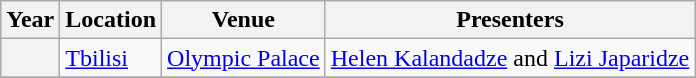<table class="wikitable plainrowheaders">
<tr>
<th>Year</th>
<th>Location</th>
<th>Venue</th>
<th>Presenters</th>
</tr>
<tr>
<th scope="row"></th>
<td><a href='#'>Tbilisi</a></td>
<td><a href='#'>Olympic Palace</a></td>
<td><a href='#'>Helen Kalandadze</a> and <a href='#'>Lizi Japaridze</a></td>
</tr>
<tr>
</tr>
</table>
